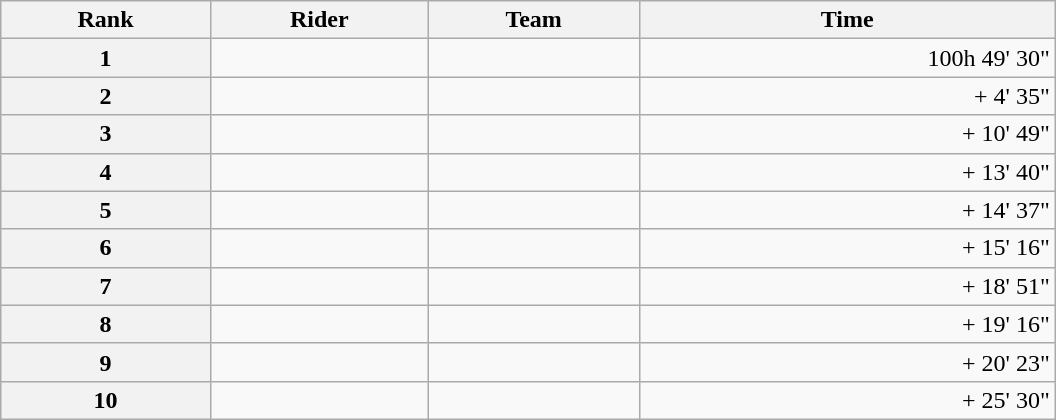<table class="wikitable" style="width:44em;margin-bottom:0;">
<tr>
<th scope="col">Rank</th>
<th scope="col">Rider</th>
<th scope="col">Team</th>
<th scope="col">Time</th>
</tr>
<tr>
<th scope="row">1</th>
<td> </td>
<td></td>
<td style="text-align:right;">100h 49' 30"</td>
</tr>
<tr>
<th scope="row">2</th>
<td> </td>
<td></td>
<td style="text-align:right;">+ 4' 35"</td>
</tr>
<tr>
<th scope="row">3</th>
<td></td>
<td></td>
<td style="text-align:right;">+ 10' 49"</td>
</tr>
<tr>
<th scope="row">4</th>
<td></td>
<td></td>
<td style="text-align:right;">+ 13' 40"</td>
</tr>
<tr>
<th scope="row">5</th>
<td></td>
<td></td>
<td style="text-align:right;">+ 14' 37"</td>
</tr>
<tr>
<th scope="row">6</th>
<td></td>
<td></td>
<td style="text-align:right;">+ 15' 16"</td>
</tr>
<tr>
<th scope="row">7</th>
<td></td>
<td></td>
<td style="text-align:right;">+ 18' 51"</td>
</tr>
<tr>
<th scope="row">8</th>
<td></td>
<td></td>
<td style="text-align:right;">+ 19' 16"</td>
</tr>
<tr>
<th scope="row">9</th>
<td></td>
<td></td>
<td style="text-align:right;">+ 20' 23"</td>
</tr>
<tr>
<th scope="row">10</th>
<td></td>
<td></td>
<td style="text-align:right;">+ 25' 30"</td>
</tr>
</table>
